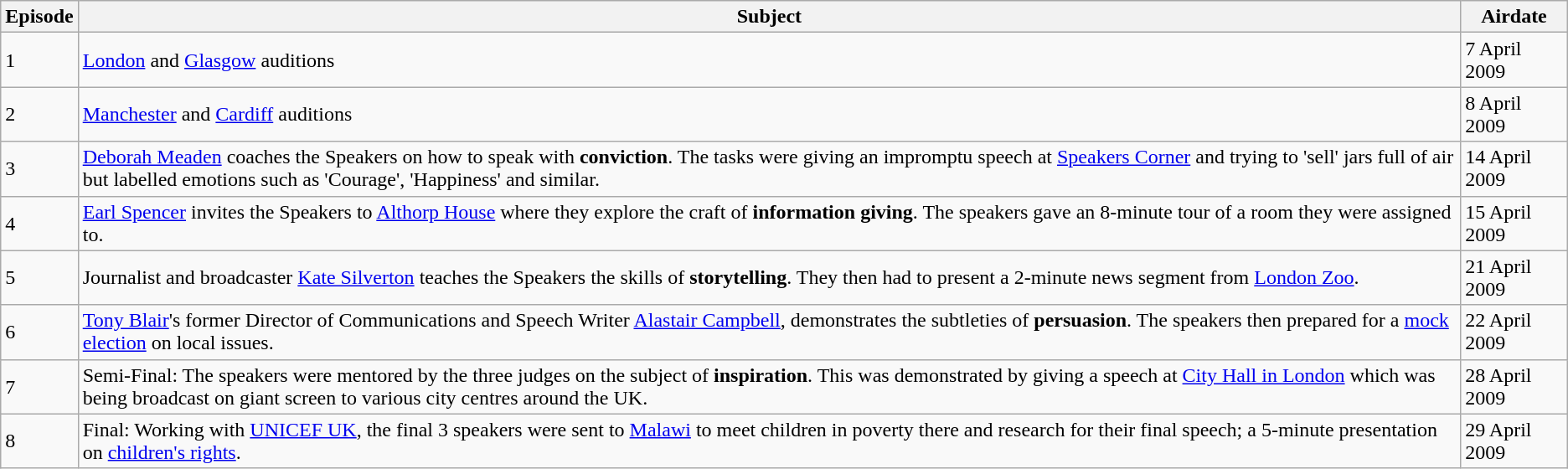<table class="wikitable sortable">
<tr>
<th>Episode</th>
<th>Subject</th>
<th>Airdate</th>
</tr>
<tr>
<td>1</td>
<td><a href='#'>London</a> and <a href='#'>Glasgow</a> auditions</td>
<td>7 April 2009</td>
</tr>
<tr>
<td>2</td>
<td><a href='#'>Manchester</a> and <a href='#'>Cardiff</a> auditions</td>
<td>8 April 2009</td>
</tr>
<tr>
<td>3</td>
<td><a href='#'>Deborah Meaden</a> coaches the Speakers on how to speak with <strong>conviction</strong>. The tasks were giving an impromptu speech at <a href='#'>Speakers Corner</a> and trying to 'sell' jars full of air but labelled emotions such as 'Courage', 'Happiness' and similar.</td>
<td>14 April 2009</td>
</tr>
<tr>
<td>4</td>
<td><a href='#'>Earl Spencer</a> invites the Speakers to <a href='#'>Althorp House</a> where they explore the craft of <strong>information giving</strong>. The speakers gave an 8-minute tour of a room they were assigned to.</td>
<td>15 April 2009</td>
</tr>
<tr>
<td>5</td>
<td>Journalist and broadcaster <a href='#'>Kate Silverton</a> teaches the Speakers the skills of <strong>storytelling</strong>. They then had to present a 2-minute news segment from <a href='#'>London Zoo</a>.</td>
<td>21 April 2009</td>
</tr>
<tr>
<td>6</td>
<td><a href='#'>Tony Blair</a>'s former Director of Communications and Speech Writer <a href='#'>Alastair Campbell</a>, demonstrates the subtleties of <strong>persuasion</strong>. The speakers then prepared for a <a href='#'>mock election</a> on local issues.</td>
<td>22 April 2009</td>
</tr>
<tr>
<td>7</td>
<td>Semi-Final: The speakers were mentored by the three judges on the subject of <strong>inspiration</strong>. This was demonstrated by giving a speech at <a href='#'>City Hall in London</a> which was being broadcast on giant screen to various city centres around the UK.</td>
<td>28 April 2009</td>
</tr>
<tr>
<td>8</td>
<td>Final: Working with <a href='#'>UNICEF UK</a>, the final 3 speakers were sent to <a href='#'>Malawi</a> to meet children in poverty there and research for their final speech; a 5-minute presentation on <a href='#'>children's rights</a>.</td>
<td>29 April 2009</td>
</tr>
</table>
